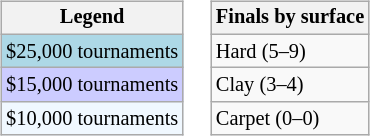<table>
<tr valign=top>
<td><br><table class=wikitable style="font-size:85%">
<tr>
<th>Legend</th>
</tr>
<tr style="background:lightblue;">
<td>$25,000 tournaments</td>
</tr>
<tr style="background:#ccccff;">
<td>$15,000 tournaments</td>
</tr>
<tr style="background:#f0f8ff;">
<td>$10,000 tournaments</td>
</tr>
</table>
</td>
<td><br><table class=wikitable style="font-size:85%">
<tr>
<th>Finals by surface</th>
</tr>
<tr>
<td>Hard (5–9)</td>
</tr>
<tr>
<td>Clay (3–4)</td>
</tr>
<tr>
<td>Carpet (0–0)</td>
</tr>
</table>
</td>
</tr>
</table>
